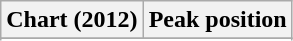<table class="wikitable sortable" border="1">
<tr>
<th>Chart (2012)</th>
<th>Peak position</th>
</tr>
<tr>
</tr>
<tr>
</tr>
</table>
